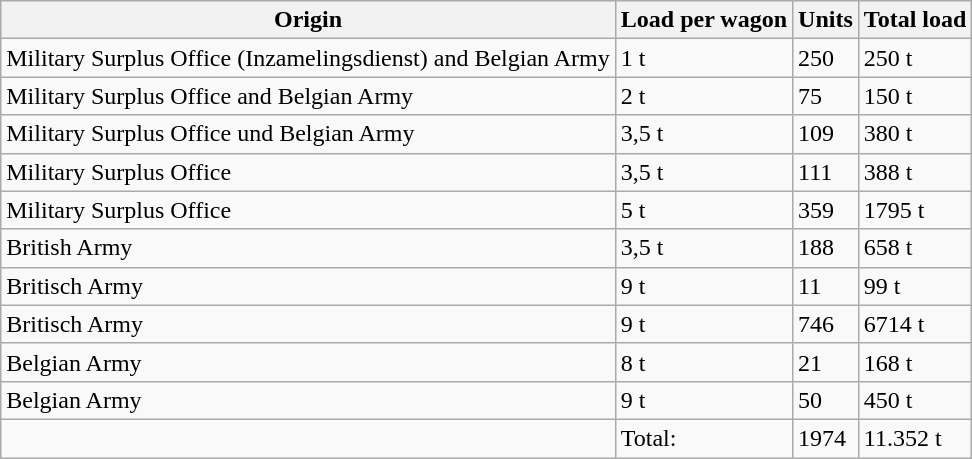<table class="wikitable">
<tr>
<th>Origin</th>
<th>Load per wagon</th>
<th>Units</th>
<th>Total load</th>
</tr>
<tr>
<td>Military Surplus Office (Inzamelingsdienst) and Belgian Army</td>
<td>1 t</td>
<td>250</td>
<td>250 t</td>
</tr>
<tr>
<td>Military Surplus Office and Belgian Army</td>
<td>2 t</td>
<td>75</td>
<td>150 t</td>
</tr>
<tr>
<td>Military Surplus Office und Belgian Army</td>
<td>3,5 t</td>
<td>109</td>
<td>380 t</td>
</tr>
<tr>
<td>Military Surplus Office</td>
<td>3,5 t</td>
<td>111</td>
<td>388 t</td>
</tr>
<tr>
<td>Military Surplus Office</td>
<td>5 t</td>
<td>359</td>
<td>1795 t</td>
</tr>
<tr>
<td>British Army</td>
<td>3,5 t</td>
<td>188</td>
<td>658 t</td>
</tr>
<tr>
<td>Britisch Army</td>
<td>9 t</td>
<td>11</td>
<td>99 t</td>
</tr>
<tr>
<td>Britisch Army</td>
<td>9 t</td>
<td>746</td>
<td>6714 t</td>
</tr>
<tr>
<td>Belgian Army</td>
<td>8 t</td>
<td>21</td>
<td>168 t</td>
</tr>
<tr>
<td>Belgian Army</td>
<td>9 t</td>
<td>50</td>
<td>450 t</td>
</tr>
<tr>
<td></td>
<td>Total:</td>
<td>1974</td>
<td>11.352 t</td>
</tr>
</table>
